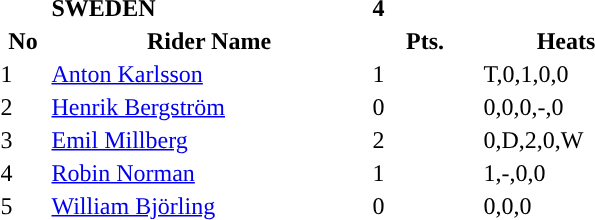<table class="toccolours">
<tr>
<td></td>
<td><strong>SWEDEN</strong></td>
<td><strong>4</strong></td>
</tr>
<tr style="background-color:">
<th width=30px>No</th>
<th width=210px>Rider Name</th>
<th width=70px>Pts.</th>
<th width=110px>Heats</th>
</tr>
<tr style="background-color:">
<td>1</td>
<td><a href='#'>Anton Karlsson</a></td>
<td>1</td>
<td>T,0,1,0,0</td>
</tr>
<tr style="background-color:">
<td>2</td>
<td><a href='#'>Henrik Bergström</a></td>
<td>0</td>
<td>0,0,0,-,0</td>
</tr>
<tr style="background-color:">
<td>3</td>
<td><a href='#'>Emil Millberg</a></td>
<td>2</td>
<td>0,D,2,0,W</td>
</tr>
<tr style="background-color:">
<td>4</td>
<td><a href='#'>Robin Norman</a></td>
<td>1</td>
<td>1,-,0,0</td>
</tr>
<tr style="background-color:">
<td>5</td>
<td><a href='#'>William Björling</a></td>
<td>0</td>
<td>0,0,0</td>
</tr>
</table>
